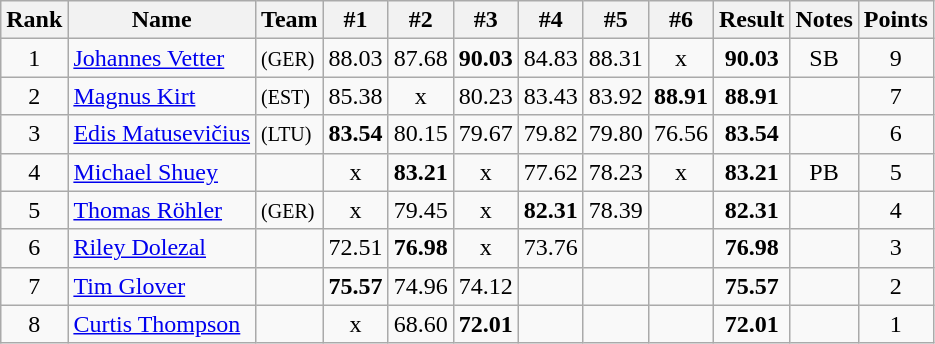<table class="wikitable sortable" style="text-align:center">
<tr>
<th>Rank</th>
<th>Name</th>
<th>Team</th>
<th>#1</th>
<th>#2</th>
<th>#3</th>
<th>#4</th>
<th>#5</th>
<th>#6</th>
<th>Result</th>
<th>Notes</th>
<th>Points</th>
</tr>
<tr>
<td>1</td>
<td align=left><a href='#'>Johannes Vetter</a></td>
<td align=left> <small>(GER)</small></td>
<td>88.03</td>
<td>87.68</td>
<td><strong>90.03</strong></td>
<td>84.83</td>
<td>88.31</td>
<td>x</td>
<td><strong>90.03</strong></td>
<td>SB</td>
<td>9</td>
</tr>
<tr>
<td>2</td>
<td align=left><a href='#'>Magnus Kirt</a></td>
<td align=left> <small>(EST)</small></td>
<td>85.38</td>
<td>x</td>
<td>80.23</td>
<td>83.43</td>
<td>83.92</td>
<td><strong>88.91</strong></td>
<td><strong>88.91</strong></td>
<td></td>
<td>7</td>
</tr>
<tr>
<td>3</td>
<td align=left><a href='#'>Edis Matusevičius</a></td>
<td align=left> <small>(LTU)</small></td>
<td><strong>83.54</strong></td>
<td>80.15</td>
<td>79.67</td>
<td>79.82</td>
<td>79.80</td>
<td>76.56</td>
<td><strong>83.54</strong></td>
<td></td>
<td>6</td>
</tr>
<tr>
<td>4</td>
<td align=left><a href='#'>Michael Shuey</a></td>
<td align=left></td>
<td>x</td>
<td><strong>83.21</strong></td>
<td>x</td>
<td>77.62</td>
<td>78.23</td>
<td>x</td>
<td><strong>83.21</strong></td>
<td>PB</td>
<td>5</td>
</tr>
<tr>
<td>5</td>
<td align=left><a href='#'>Thomas Röhler</a></td>
<td align=left> <small>(GER)</small></td>
<td>x</td>
<td>79.45</td>
<td>x</td>
<td><strong>82.31</strong></td>
<td>78.39</td>
<td></td>
<td><strong>82.31</strong></td>
<td></td>
<td>4</td>
</tr>
<tr>
<td>6</td>
<td align=left><a href='#'>Riley Dolezal</a></td>
<td align=left></td>
<td>72.51</td>
<td><strong>76.98</strong></td>
<td>x</td>
<td>73.76</td>
<td></td>
<td></td>
<td><strong>76.98</strong></td>
<td></td>
<td>3</td>
</tr>
<tr>
<td>7</td>
<td align=left><a href='#'>Tim Glover</a></td>
<td align=left></td>
<td><strong>75.57</strong></td>
<td>74.96</td>
<td>74.12</td>
<td></td>
<td></td>
<td></td>
<td><strong>75.57</strong></td>
<td></td>
<td>2</td>
</tr>
<tr>
<td>8</td>
<td align=left><a href='#'>Curtis Thompson</a></td>
<td align=left></td>
<td>x</td>
<td>68.60</td>
<td><strong>72.01</strong></td>
<td></td>
<td></td>
<td></td>
<td><strong>72.01</strong></td>
<td></td>
<td>1</td>
</tr>
</table>
